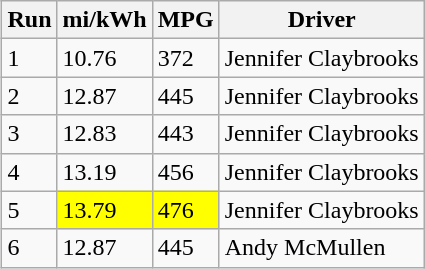<table class="wikitable" align="right">
<tr>
<th>Run</th>
<th>mi/kWh</th>
<th>MPG</th>
<th>Driver</th>
</tr>
<tr>
<td>1</td>
<td>10.76</td>
<td>372</td>
<td>Jennifer Claybrooks</td>
</tr>
<tr>
<td>2</td>
<td>12.87</td>
<td>445</td>
<td>Jennifer Claybrooks</td>
</tr>
<tr>
<td>3</td>
<td>12.83</td>
<td>443</td>
<td>Jennifer Claybrooks</td>
</tr>
<tr>
<td>4</td>
<td>13.19</td>
<td>456</td>
<td>Jennifer Claybrooks</td>
</tr>
<tr>
<td>5</td>
<td style="background:yellow;">13.79</td>
<td style="background:yellow;">476</td>
<td>Jennifer Claybrooks</td>
</tr>
<tr>
<td>6</td>
<td>12.87</td>
<td>445</td>
<td>Andy McMullen</td>
</tr>
</table>
